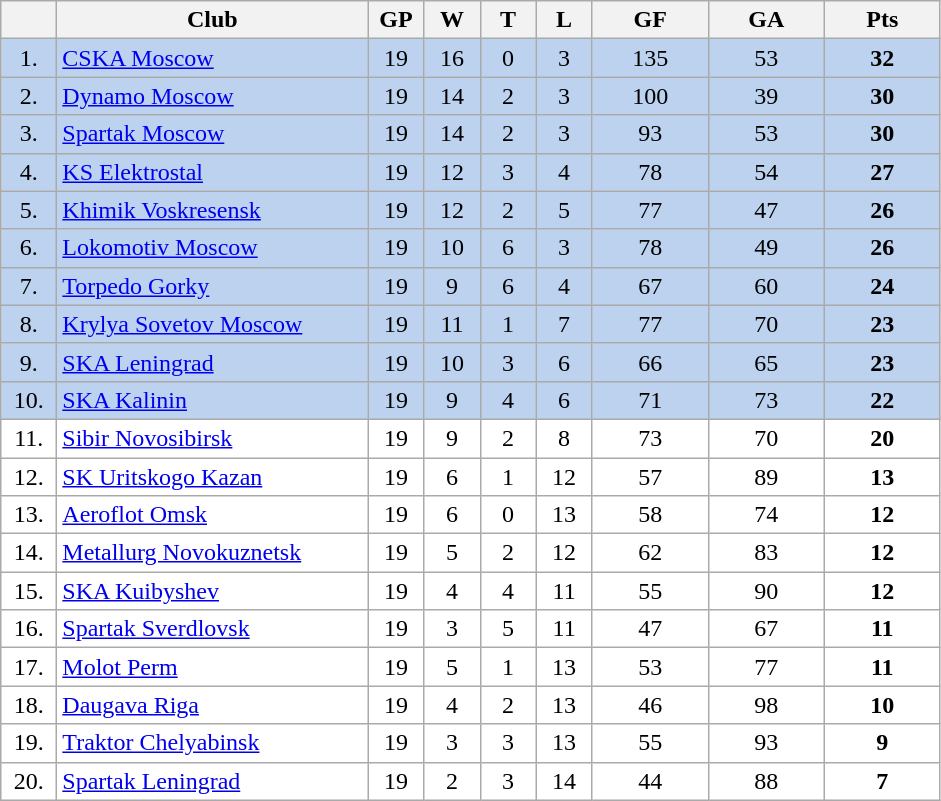<table class="wikitable">
<tr>
<th width="30"></th>
<th width="200">Club</th>
<th width="30">GP</th>
<th width="30">W</th>
<th width="30">T</th>
<th width="30">L</th>
<th width="70">GF</th>
<th width="70">GA</th>
<th width="70">Pts</th>
</tr>
<tr bgcolor="#BCD2EE" align="center">
<td>1.</td>
<td align="left"><a href='#'>CSKA Moscow</a></td>
<td>19</td>
<td>16</td>
<td>0</td>
<td>3</td>
<td>135</td>
<td>53</td>
<td><strong>32</strong></td>
</tr>
<tr bgcolor="#BCD2EE" align="center">
<td>2.</td>
<td align="left"><a href='#'>Dynamo Moscow</a></td>
<td>19</td>
<td>14</td>
<td>2</td>
<td>3</td>
<td>100</td>
<td>39</td>
<td><strong>30</strong></td>
</tr>
<tr bgcolor="#BCD2EE" align="center">
<td>3.</td>
<td align="left"><a href='#'>Spartak Moscow</a></td>
<td>19</td>
<td>14</td>
<td>2</td>
<td>3</td>
<td>93</td>
<td>53</td>
<td><strong>30</strong></td>
</tr>
<tr bgcolor="#BCD2EE" align="center">
<td>4.</td>
<td align="left"><a href='#'>KS Elektrostal</a></td>
<td>19</td>
<td>12</td>
<td>3</td>
<td>4</td>
<td>78</td>
<td>54</td>
<td><strong>27</strong></td>
</tr>
<tr bgcolor="#BCD2EE" align="center">
<td>5.</td>
<td align="left"><a href='#'>Khimik Voskresensk</a></td>
<td>19</td>
<td>12</td>
<td>2</td>
<td>5</td>
<td>77</td>
<td>47</td>
<td><strong>26</strong></td>
</tr>
<tr bgcolor="#BCD2EE" align="center">
<td>6.</td>
<td align="left"><a href='#'>Lokomotiv Moscow</a></td>
<td>19</td>
<td>10</td>
<td>6</td>
<td>3</td>
<td>78</td>
<td>49</td>
<td><strong>26</strong></td>
</tr>
<tr bgcolor="#BCD2EE" align="center">
<td>7.</td>
<td align="left"><a href='#'>Torpedo Gorky</a></td>
<td>19</td>
<td>9</td>
<td>6</td>
<td>4</td>
<td>67</td>
<td>60</td>
<td><strong>24</strong></td>
</tr>
<tr bgcolor="#BCD2EE" align="center">
<td>8.</td>
<td align="left"><a href='#'>Krylya Sovetov Moscow</a></td>
<td>19</td>
<td>11</td>
<td>1</td>
<td>7</td>
<td>77</td>
<td>70</td>
<td><strong>23</strong></td>
</tr>
<tr bgcolor="#BCD2EE" align="center">
<td>9.</td>
<td align="left"><a href='#'>SKA Leningrad</a></td>
<td>19</td>
<td>10</td>
<td>3</td>
<td>6</td>
<td>66</td>
<td>65</td>
<td><strong>23</strong></td>
</tr>
<tr bgcolor="#BCD2EE" align="center">
<td>10.</td>
<td align="left"><a href='#'>SKA Kalinin</a></td>
<td>19</td>
<td>9</td>
<td>4</td>
<td>6</td>
<td>71</td>
<td>73</td>
<td><strong>22</strong></td>
</tr>
<tr bgcolor="#FFFFFF" align="center">
<td>11.</td>
<td align="left"><a href='#'>Sibir Novosibirsk</a></td>
<td>19</td>
<td>9</td>
<td>2</td>
<td>8</td>
<td>73</td>
<td>70</td>
<td><strong>20</strong></td>
</tr>
<tr bgcolor="#FFFFFF" align="center">
<td>12.</td>
<td align="left"><a href='#'>SK Uritskogo Kazan</a></td>
<td>19</td>
<td>6</td>
<td>1</td>
<td>12</td>
<td>57</td>
<td>89</td>
<td><strong>13</strong></td>
</tr>
<tr bgcolor="#FFFFFF" align="center">
<td>13.</td>
<td align="left"><a href='#'>Aeroflot Omsk</a></td>
<td>19</td>
<td>6</td>
<td>0</td>
<td>13</td>
<td>58</td>
<td>74</td>
<td><strong>12</strong></td>
</tr>
<tr bgcolor="#FFFFFF" align="center">
<td>14.</td>
<td align="left"><a href='#'>Metallurg Novokuznetsk</a></td>
<td>19</td>
<td>5</td>
<td>2</td>
<td>12</td>
<td>62</td>
<td>83</td>
<td><strong>12</strong></td>
</tr>
<tr bgcolor="#FFFFFF" align="center">
<td>15.</td>
<td align="left"><a href='#'>SKA Kuibyshev</a></td>
<td>19</td>
<td>4</td>
<td>4</td>
<td>11</td>
<td>55</td>
<td>90</td>
<td><strong>12</strong></td>
</tr>
<tr bgcolor="#FFFFFF" align="center">
<td>16.</td>
<td align="left"><a href='#'>Spartak Sverdlovsk</a></td>
<td>19</td>
<td>3</td>
<td>5</td>
<td>11</td>
<td>47</td>
<td>67</td>
<td><strong>11</strong></td>
</tr>
<tr bgcolor="#FFFFFF" align="center">
<td>17.</td>
<td align="left"><a href='#'>Molot Perm</a></td>
<td>19</td>
<td>5</td>
<td>1</td>
<td>13</td>
<td>53</td>
<td>77</td>
<td><strong>11</strong></td>
</tr>
<tr bgcolor="#FFFFFF" align="center">
<td>18.</td>
<td align="left"><a href='#'>Daugava Riga</a></td>
<td>19</td>
<td>4</td>
<td>2</td>
<td>13</td>
<td>46</td>
<td>98</td>
<td><strong>10</strong></td>
</tr>
<tr bgcolor="#FFFFFF" align="center">
<td>19.</td>
<td align="left"><a href='#'>Traktor Chelyabinsk</a></td>
<td>19</td>
<td>3</td>
<td>3</td>
<td>13</td>
<td>55</td>
<td>93</td>
<td><strong>9</strong></td>
</tr>
<tr bgcolor="#FFFFFF" align="center">
<td>20.</td>
<td align="left"><a href='#'>Spartak Leningrad</a></td>
<td>19</td>
<td>2</td>
<td>3</td>
<td>14</td>
<td>44</td>
<td>88</td>
<td><strong>7</strong></td>
</tr>
</table>
